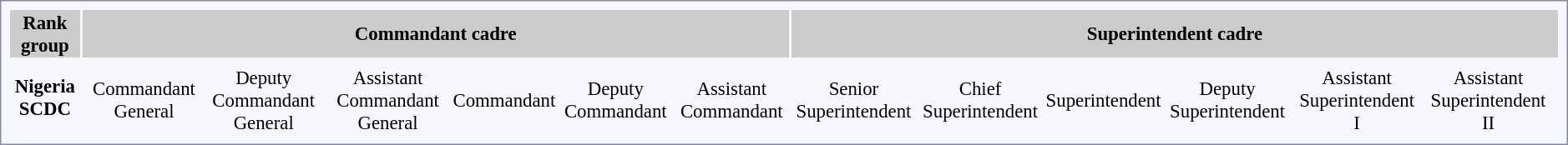<table style="border:1px solid #8888aa; background-color:#f7f8ff; padding:5px; font-size:95%; margin: 0px 12px 12px 0px;">
<tr style="background-color:#CCCCCC; text-align:center; width: 100%">
<th>Rank group</th>
<th colspan=10>Commandant cadre</th>
<th colspan=26>Superintendent cadre</th>
</tr>
<tr style="text-align:center;">
<td rowspan=2><strong>Nigeria SCDC</strong></td>
<td colspan=2 rowspan=2></td>
<td colspan=1></td>
<td colspan=1></td>
<td colspan=2></td>
<td colspan=2></td>
<td colspan=1></td>
<td colspan=1></td>
<td colspan=2></td>
<td colspan=2></td>
<td colspan=2></td>
<td colspan=2></td>
<td colspan=3></td>
<td colspan=3></td>
<td colspan=12></td>
</tr>
<tr style="text-align:center;">
<td colspan=1>Commandant General</td>
<td colspan=1>Deputy Commandant General</td>
<td colspan=2>Assistant Commandant General</td>
<td colspan=2>Commandant</td>
<td colspan=1>Deputy Commandant</td>
<td colspan=1>Assistant Commandant</td>
<td colspan=2>Senior Superintendent</td>
<td colspan=2>Chief Superintendent</td>
<td colspan=2>Superintendent</td>
<td colspan=2>Deputy Superintendent</td>
<td colspan=3>Assistant Superintendent I</td>
<td colspan=3>Assistant Superintendent II</td>
<td colspan=12></td>
</tr>
</table>
